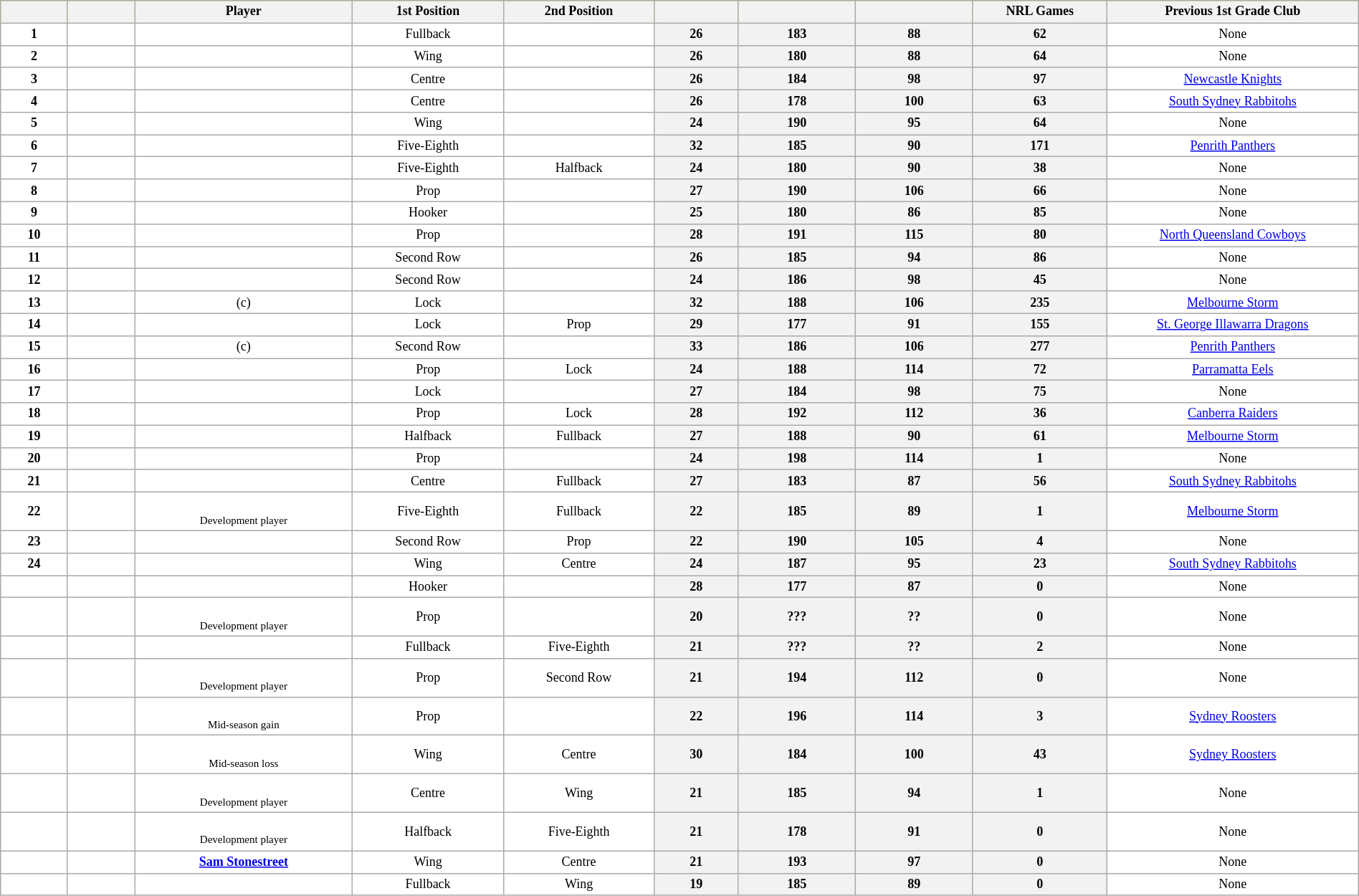<table class="wikitable sortable"  style="width:100%; font-size:75%;">
<tr style="background:#fff000;">
<th width=4%></th>
<th width=4%></th>
<th width=13%>Player</th>
<th width=9%>1st Position</th>
<th width=9%>2nd Position</th>
<th width=5%></th>
<th width=7%></th>
<th width=7%></th>
<th width=8%>NRL Games</th>
<th width=15%>Previous 1st Grade Club</th>
</tr>
<tr style="background:#fff;">
<td align=center><strong>1</strong></td>
<td align=center></td>
<td align=center><strong> </strong></td>
<td align=center>Fullback</td>
<td align=center></td>
<th width=5%>26</th>
<th width=7%>183</th>
<th width=7%>88</th>
<th width=8%>62</th>
<td align=center>None</td>
</tr>
<tr style="background:#fff;">
<td align=center><strong>2</strong></td>
<td align=center></td>
<td align=center><strong> </strong></td>
<td align=center>Wing</td>
<td align=center></td>
<th width=5%>26</th>
<th width=7%>180</th>
<th width=7%>88</th>
<th width=8%>64</th>
<td align=center>None</td>
</tr>
<tr style="background:#fff;">
<td align=center><strong>3</strong></td>
<td align=center></td>
<td align=center><strong> </strong></td>
<td align=center>Centre</td>
<td align=center></td>
<th width=5%>26</th>
<th width=7%>184</th>
<th width=7%>98</th>
<th width=8%>97</th>
<td align=center><a href='#'>Newcastle Knights</a></td>
</tr>
<tr style="background:#fff;">
<td align=center><strong>4</strong></td>
<td align=center></td>
<td align=center><strong> </strong></td>
<td align=center>Centre</td>
<td align=center></td>
<th width=5%>26</th>
<th width=7%>178</th>
<th width=7%>100</th>
<th width=8%>63</th>
<td align=center><a href='#'>South Sydney Rabbitohs</a></td>
</tr>
<tr style="background:#fff;">
<td align=center><strong>5</strong></td>
<td align=center></td>
<td align=center><strong> </strong></td>
<td align=center>Wing</td>
<td align=center></td>
<th width=5%>24</th>
<th width=7%>190</th>
<th width=7%>95</th>
<th width=8%>64</th>
<td align=center>None</td>
</tr>
<tr style="background:#fff;">
<td align=center><strong>6</strong></td>
<td align=center></td>
<td align=center><strong> </strong></td>
<td align=center>Five-Eighth</td>
<td align=center></td>
<th width=5%>32</th>
<th width=7%>185</th>
<th width=7%>90</th>
<th width=8%>171</th>
<td align=center><a href='#'>Penrith Panthers</a></td>
</tr>
<tr style="background:#fff;">
<td align=center><strong>7</strong></td>
<td align=center></td>
<td align=center><strong> </strong></td>
<td align=center>Five-Eighth</td>
<td align=center>Halfback</td>
<th width=5%>24</th>
<th width=7%>180</th>
<th width=7%>90</th>
<th width=8%>38</th>
<td align=center>None</td>
</tr>
<tr style="background:#fff;">
<td align=center><strong>8</strong></td>
<td align=center></td>
<td align=center><strong> </strong></td>
<td align=center>Prop</td>
<td align=center></td>
<th width=5%>27</th>
<th width=7%>190</th>
<th width=7%>106</th>
<th width=8%>66</th>
<td align=center>None</td>
</tr>
<tr style="background:#fff;">
<td align=center><strong>9</strong></td>
<td align=center></td>
<td align=center><strong> </strong></td>
<td align=center>Hooker</td>
<td align=center></td>
<th width=5%>25</th>
<th width=7%>180</th>
<th width=7%>86</th>
<th width=8%>85</th>
<td align=center>None</td>
</tr>
<tr style="background:#fff;">
<td align=center><strong>10</strong></td>
<td align=center></td>
<td align=center><strong> </strong></td>
<td align=center>Prop</td>
<td align=center></td>
<th width=5%>28</th>
<th width=7%>191</th>
<th width=7%>115</th>
<th width=8%>80</th>
<td align=center><a href='#'>North Queensland Cowboys</a></td>
</tr>
<tr style="background:#fff;">
<td align=center><strong>11</strong></td>
<td align=center></td>
<td align=center><strong> </strong></td>
<td align=center>Second Row</td>
<td align=center></td>
<th width=5%>26</th>
<th width=7%>185</th>
<th width=7%>94</th>
<th width=8%>86</th>
<td align=center>None</td>
</tr>
<tr style="background:#fff;">
<td align=center><strong>12</strong></td>
<td align=center></td>
<td align=center><strong> </strong></td>
<td align=center>Second Row</td>
<td align=center></td>
<th width=5%>24</th>
<th width=7%>186</th>
<th width=7%>98</th>
<th width=8%>45</th>
<td align=center>None</td>
</tr>
<tr style="background:#fff;">
<td align=center><strong>13</strong></td>
<td align=center></td>
<td align=center><strong> </strong> (c)</td>
<td align=center>Lock</td>
<td align=center></td>
<th width=5%>32</th>
<th width=7%>188</th>
<th width=7%>106</th>
<th width=8%>235</th>
<td align=center><a href='#'>Melbourne Storm</a></td>
</tr>
<tr style="background:#fff;">
<td align=center><strong>14</strong></td>
<td align=center></td>
<td align=center><strong> </strong></td>
<td align=center>Lock</td>
<td align=center>Prop</td>
<th width=5%>29</th>
<th width=7%>177</th>
<th width=7%>91</th>
<th width=8%>155</th>
<td align=center><a href='#'>St. George Illawarra Dragons</a></td>
</tr>
<tr style="background:#fff;">
<td align=center><strong>15</strong></td>
<td align=center></td>
<td align=center><strong> </strong> (c)</td>
<td align=center>Second Row</td>
<td align=center></td>
<th width=5%>33</th>
<th width=7%>186</th>
<th width=7%>106</th>
<th width=8%>277</th>
<td align=center><a href='#'>Penrith Panthers</a></td>
</tr>
<tr style="background:#fff;">
<td align=center><strong>16</strong></td>
<td align=center></td>
<td align=center><strong> </strong></td>
<td align=center>Prop</td>
<td align=center>Lock</td>
<th width=5%>24</th>
<th width=7%>188</th>
<th width=7%>114</th>
<th width=8%>72</th>
<td align=center><a href='#'>Parramatta Eels</a></td>
</tr>
<tr style="background:#fff;">
<td align=center><strong>17</strong></td>
<td align=center></td>
<td align=center><strong> </strong></td>
<td align=center>Lock</td>
<td align=center></td>
<th width=5%>27</th>
<th width=7%>184</th>
<th width=7%>98</th>
<th width=8%>75</th>
<td align=center>None</td>
</tr>
<tr style="background:#fff;">
<td align=center><strong>18</strong></td>
<td align=center></td>
<td align=center><strong> </strong></td>
<td align=center>Prop</td>
<td align=center>Lock</td>
<th width=5%>28</th>
<th width=7%>192</th>
<th width=7%>112</th>
<th width=8%>36</th>
<td align=center><a href='#'>Canberra Raiders</a></td>
</tr>
<tr style="background:#fff;">
<td align=center><strong>19</strong></td>
<td align=center></td>
<td align=center><strong> </strong></td>
<td align=center>Halfback</td>
<td align=center>Fullback</td>
<th width=5%>27</th>
<th width=7%>188</th>
<th width=7%>90</th>
<th width=8%>61</th>
<td align=center><a href='#'>Melbourne Storm</a></td>
</tr>
<tr style="background:#fff;">
<td align=center><strong>20</strong></td>
<td align=center></td>
<td align=center><strong> </strong></td>
<td align=center>Prop</td>
<td align=center></td>
<th width=5%>24</th>
<th width=7%>198</th>
<th width=7%>114</th>
<th width=8%>1</th>
<td align=center>None</td>
</tr>
<tr style="background:#fff;">
<td align=center><strong>21</strong></td>
<td align=center></td>
<td align=center><strong> </strong></td>
<td align=center>Centre</td>
<td align=center>Fullback</td>
<th width=5%>27</th>
<th width=7%>183</th>
<th width=7%>87</th>
<th width=8%>56</th>
<td align=center><a href='#'>South Sydney Rabbitohs</a></td>
</tr>
<tr style="background:#fff;">
<td align=center><strong>22</strong></td>
<td align=center></td>
<td align=center><strong> </strong><br><small>Development player</small></td>
<td align=center>Five-Eighth</td>
<td align=center>Fullback</td>
<th width=5%>22</th>
<th width=7%>185</th>
<th width=7%>89</th>
<th width=8%>1</th>
<td align=center><a href='#'>Melbourne Storm</a></td>
</tr>
<tr style="background:#fff;">
<td align=center><strong>23</strong></td>
<td align=center></td>
<td align=center><strong> </strong></td>
<td align=center>Second Row</td>
<td align=center>Prop</td>
<th width=5%>22</th>
<th width=7%>190</th>
<th width=7%>105</th>
<th width=8%>4</th>
<td align=center>None</td>
</tr>
<tr style="background:#fff;">
<td align=center><strong>24</strong></td>
<td align=center></td>
<td align=center><strong> </strong></td>
<td align=center>Wing</td>
<td align=center>Centre</td>
<th width=5%>24</th>
<th width=7%>187</th>
<th width=7%>95</th>
<th width=8%>23</th>
<td align=center><a href='#'>South Sydney Rabbitohs</a></td>
</tr>
<tr style="background:#fff;">
<td align=center></td>
<td align=center></td>
<td align=center><strong> </strong></td>
<td align=center>Hooker</td>
<td align=center></td>
<th width=5%>28</th>
<th width=7%>177</th>
<th width=7%>87</th>
<th width=8%>0</th>
<td align=center>None</td>
</tr>
<tr style="background:#fff;">
<td align=center></td>
<td align=center></td>
<td align=center><strong> </strong><br><small>Development player</small></td>
<td align=center>Prop</td>
<td align=center></td>
<th width=5%>20</th>
<th width=7%>???</th>
<th width=7%>??</th>
<th width=8%>0</th>
<td align=center>None</td>
</tr>
<tr style="background:#fff;">
<td align=center></td>
<td align=center></td>
<td align=center><strong> </strong></td>
<td align=center>Fullback</td>
<td align=center>Five-Eighth</td>
<th width=5%>21</th>
<th width=7%>???</th>
<th width=7%>??</th>
<th width=8%>2</th>
<td align=center>None</td>
</tr>
<tr style="background:#fff;">
<td align=center></td>
<td align=center></td>
<td align=center><strong> </strong><br><small>Development player</small></td>
<td align=center>Prop</td>
<td align=center>Second Row</td>
<th width=5%>21</th>
<th width=7%>194</th>
<th width=7%>112</th>
<th width=8%>0</th>
<td align=center>None</td>
</tr>
<tr style="background:#fff;">
<td align=center></td>
<td align=center></td>
<td align=center><strong> </strong><br><small>Mid-season gain</small></td>
<td align=center>Prop</td>
<td align=center></td>
<th width=5%>22</th>
<th width=7%>196</th>
<th width=7%>114</th>
<th width=8%>3</th>
<td align=center><a href='#'>Sydney Roosters</a></td>
</tr>
<tr style="background:#fff;">
<td align=center></td>
<td align=center></td>
<td align=center><strong> </strong><br><small>Mid-season loss</small></td>
<td align=center>Wing</td>
<td align=center>Centre</td>
<th width=5%>30</th>
<th width=7%>184</th>
<th width=7%>100</th>
<th width=8%>43</th>
<td align=center><a href='#'>Sydney Roosters</a></td>
</tr>
<tr style="background:#fff;">
<td align=center></td>
<td align=center></td>
<td align=center><strong> </strong><br><small>Development player</small></td>
<td align=center>Centre</td>
<td align=center>Wing</td>
<th width=5%>21</th>
<th width=7%>185</th>
<th width=7%>94</th>
<th width=8%>1</th>
<td align=center>None</td>
</tr>
<tr style="background:#fff;">
<td align=center></td>
<td align=center></td>
<td align=center><strong> </strong><br><small>Development player</small></td>
<td align=center>Halfback</td>
<td align=center>Five-Eighth</td>
<th width=5%>21</th>
<th width=7%>178</th>
<th width=7%>91</th>
<th width=8%>0</th>
<td align=center>None</td>
</tr>
<tr style="background:#fff;">
<td align=center></td>
<td align=center></td>
<td align=center><a href='#'><strong>Sam Stonestreet</strong></a></td>
<td align=center>Wing</td>
<td align=center>Centre</td>
<th width=5%>21</th>
<th width=7%>193</th>
<th width=7%>97</th>
<th width=8%>0</th>
<td align=center>None</td>
</tr>
<tr style="background:#fff;">
<td align=center></td>
<td align=center></td>
<td align=center><strong> </strong></td>
<td align=center>Fullback</td>
<td align=center>Wing</td>
<th width=5%>19</th>
<th width=7%>185</th>
<th width=7%>89</th>
<th width=8%>0</th>
<td align=center>None</td>
</tr>
</table>
